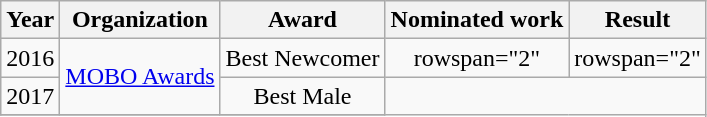<table class="wikitable plainrowheaders" style="text-align:center;">
<tr>
<th>Year</th>
<th>Organization</th>
<th>Award</th>
<th>Nominated work</th>
<th>Result</th>
</tr>
<tr>
<td>2016</td>
<td rowspan="2"><a href='#'>MOBO Awards</a></td>
<td>Best Newcomer</td>
<td>rowspan="2" </td>
<td>rowspan="2" <br></td>
</tr>
<tr>
<td>2017</td>
<td>Best Male</td>
</tr>
<tr>
</tr>
</table>
